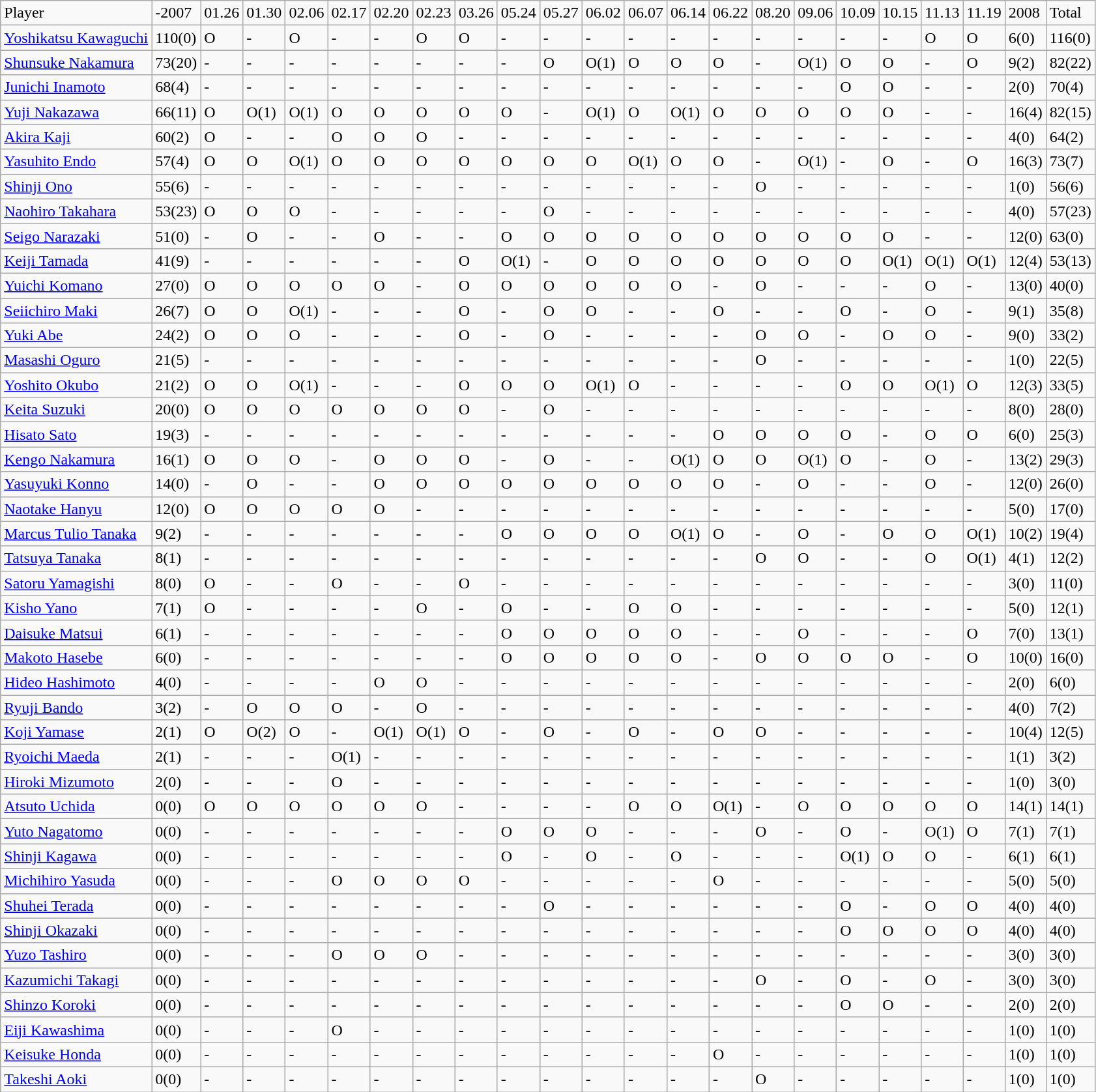<table class="wikitable" style="text-align:left;">
<tr>
<td>Player</td>
<td>-2007</td>
<td>01.26</td>
<td>01.30</td>
<td>02.06</td>
<td>02.17</td>
<td>02.20</td>
<td>02.23</td>
<td>03.26</td>
<td>05.24</td>
<td>05.27</td>
<td>06.02</td>
<td>06.07</td>
<td>06.14</td>
<td>06.22</td>
<td>08.20</td>
<td>09.06</td>
<td>10.09</td>
<td>10.15</td>
<td>11.13</td>
<td>11.19</td>
<td>2008</td>
<td>Total</td>
</tr>
<tr>
<td><a href='#'>Yoshikatsu Kawaguchi</a></td>
<td>110(0)</td>
<td>O</td>
<td>-</td>
<td>O</td>
<td>-</td>
<td>-</td>
<td>O</td>
<td>O</td>
<td>-</td>
<td>-</td>
<td>-</td>
<td>-</td>
<td>-</td>
<td>-</td>
<td>-</td>
<td>-</td>
<td>-</td>
<td>-</td>
<td>O</td>
<td>O</td>
<td>6(0)</td>
<td>116(0)</td>
</tr>
<tr>
<td><a href='#'>Shunsuke Nakamura</a></td>
<td>73(20)</td>
<td>-</td>
<td>-</td>
<td>-</td>
<td>-</td>
<td>-</td>
<td>-</td>
<td>-</td>
<td>-</td>
<td>O</td>
<td>O(1)</td>
<td>O</td>
<td>O</td>
<td>O</td>
<td>-</td>
<td>O(1)</td>
<td>O</td>
<td>O</td>
<td>-</td>
<td>O</td>
<td>9(2)</td>
<td>82(22)</td>
</tr>
<tr>
<td><a href='#'>Junichi Inamoto</a></td>
<td>68(4)</td>
<td>-</td>
<td>-</td>
<td>-</td>
<td>-</td>
<td>-</td>
<td>-</td>
<td>-</td>
<td>-</td>
<td>-</td>
<td>-</td>
<td>-</td>
<td>-</td>
<td>-</td>
<td>-</td>
<td>-</td>
<td>O</td>
<td>O</td>
<td>-</td>
<td>-</td>
<td>2(0)</td>
<td>70(4)</td>
</tr>
<tr>
<td><a href='#'>Yuji Nakazawa</a></td>
<td>66(11)</td>
<td>O</td>
<td>O(1)</td>
<td>O(1)</td>
<td>O</td>
<td>O</td>
<td>O</td>
<td>O</td>
<td>O</td>
<td>-</td>
<td>O(1)</td>
<td>O</td>
<td>O(1)</td>
<td>O</td>
<td>O</td>
<td>O</td>
<td>O</td>
<td>O</td>
<td>-</td>
<td>-</td>
<td>16(4)</td>
<td>82(15)</td>
</tr>
<tr>
<td><a href='#'>Akira Kaji</a></td>
<td>60(2)</td>
<td>O</td>
<td>-</td>
<td>-</td>
<td>O</td>
<td>O</td>
<td>O</td>
<td>-</td>
<td>-</td>
<td>-</td>
<td>-</td>
<td>-</td>
<td>-</td>
<td>-</td>
<td>-</td>
<td>-</td>
<td>-</td>
<td>-</td>
<td>-</td>
<td>-</td>
<td>4(0)</td>
<td>64(2)</td>
</tr>
<tr>
<td><a href='#'>Yasuhito Endo</a></td>
<td>57(4)</td>
<td>O</td>
<td>O</td>
<td>O(1)</td>
<td>O</td>
<td>O</td>
<td>O</td>
<td>O</td>
<td>O</td>
<td>O</td>
<td>O</td>
<td>O(1)</td>
<td>O</td>
<td>O</td>
<td>-</td>
<td>O(1)</td>
<td>-</td>
<td>O</td>
<td>-</td>
<td>O</td>
<td>16(3)</td>
<td>73(7)</td>
</tr>
<tr>
<td><a href='#'>Shinji Ono</a></td>
<td>55(6)</td>
<td>-</td>
<td>-</td>
<td>-</td>
<td>-</td>
<td>-</td>
<td>-</td>
<td>-</td>
<td>-</td>
<td>-</td>
<td>-</td>
<td>-</td>
<td>-</td>
<td>-</td>
<td>O</td>
<td>-</td>
<td>-</td>
<td>-</td>
<td>-</td>
<td>-</td>
<td>1(0)</td>
<td>56(6)</td>
</tr>
<tr>
<td><a href='#'>Naohiro Takahara</a></td>
<td>53(23)</td>
<td>O</td>
<td>O</td>
<td>O</td>
<td>-</td>
<td>-</td>
<td>-</td>
<td>-</td>
<td>-</td>
<td>O</td>
<td>-</td>
<td>-</td>
<td>-</td>
<td>-</td>
<td>-</td>
<td>-</td>
<td>-</td>
<td>-</td>
<td>-</td>
<td>-</td>
<td>4(0)</td>
<td>57(23)</td>
</tr>
<tr>
<td><a href='#'>Seigo Narazaki</a></td>
<td>51(0)</td>
<td>-</td>
<td>O</td>
<td>-</td>
<td>-</td>
<td>O</td>
<td>-</td>
<td>-</td>
<td>O</td>
<td>O</td>
<td>O</td>
<td>O</td>
<td>O</td>
<td>O</td>
<td>O</td>
<td>O</td>
<td>O</td>
<td>O</td>
<td>-</td>
<td>-</td>
<td>12(0)</td>
<td>63(0)</td>
</tr>
<tr>
<td><a href='#'>Keiji Tamada</a></td>
<td>41(9)</td>
<td>-</td>
<td>-</td>
<td>-</td>
<td>-</td>
<td>-</td>
<td>-</td>
<td>O</td>
<td>O(1)</td>
<td>-</td>
<td>O</td>
<td>O</td>
<td>O</td>
<td>O</td>
<td>O</td>
<td>O</td>
<td>O</td>
<td>O(1)</td>
<td>O(1)</td>
<td>O(1)</td>
<td>12(4)</td>
<td>53(13)</td>
</tr>
<tr>
<td><a href='#'>Yuichi Komano</a></td>
<td>27(0)</td>
<td>O</td>
<td>O</td>
<td>O</td>
<td>O</td>
<td>O</td>
<td>-</td>
<td>O</td>
<td>O</td>
<td>O</td>
<td>O</td>
<td>O</td>
<td>O</td>
<td>-</td>
<td>O</td>
<td>-</td>
<td>-</td>
<td>-</td>
<td>O</td>
<td>-</td>
<td>13(0)</td>
<td>40(0)</td>
</tr>
<tr>
<td><a href='#'>Seiichiro Maki</a></td>
<td>26(7)</td>
<td>O</td>
<td>O</td>
<td>O(1)</td>
<td>-</td>
<td>-</td>
<td>-</td>
<td>O</td>
<td>-</td>
<td>O</td>
<td>O</td>
<td>-</td>
<td>-</td>
<td>O</td>
<td>-</td>
<td>-</td>
<td>O</td>
<td>-</td>
<td>O</td>
<td>-</td>
<td>9(1)</td>
<td>35(8)</td>
</tr>
<tr>
<td><a href='#'>Yuki Abe</a></td>
<td>24(2)</td>
<td>O</td>
<td>O</td>
<td>O</td>
<td>-</td>
<td>-</td>
<td>-</td>
<td>O</td>
<td>-</td>
<td>O</td>
<td>-</td>
<td>-</td>
<td>-</td>
<td>-</td>
<td>O</td>
<td>O</td>
<td>-</td>
<td>O</td>
<td>O</td>
<td>-</td>
<td>9(0)</td>
<td>33(2)</td>
</tr>
<tr>
<td><a href='#'>Masashi Oguro</a></td>
<td>21(5)</td>
<td>-</td>
<td>-</td>
<td>-</td>
<td>-</td>
<td>-</td>
<td>-</td>
<td>-</td>
<td>-</td>
<td>-</td>
<td>-</td>
<td>-</td>
<td>-</td>
<td>-</td>
<td>O</td>
<td>-</td>
<td>-</td>
<td>-</td>
<td>-</td>
<td>-</td>
<td>1(0)</td>
<td>22(5)</td>
</tr>
<tr>
<td><a href='#'>Yoshito Okubo</a></td>
<td>21(2)</td>
<td>O</td>
<td>O</td>
<td>O(1)</td>
<td>-</td>
<td>-</td>
<td>-</td>
<td>O</td>
<td>O</td>
<td>O</td>
<td>O(1)</td>
<td>O</td>
<td>-</td>
<td>-</td>
<td>-</td>
<td>-</td>
<td>O</td>
<td>O</td>
<td>O(1)</td>
<td>O</td>
<td>12(3)</td>
<td>33(5)</td>
</tr>
<tr>
<td><a href='#'>Keita Suzuki</a></td>
<td>20(0)</td>
<td>O</td>
<td>O</td>
<td>O</td>
<td>O</td>
<td>O</td>
<td>O</td>
<td>O</td>
<td>-</td>
<td>O</td>
<td>-</td>
<td>-</td>
<td>-</td>
<td>-</td>
<td>-</td>
<td>-</td>
<td>-</td>
<td>-</td>
<td>-</td>
<td>-</td>
<td>8(0)</td>
<td>28(0)</td>
</tr>
<tr>
<td><a href='#'>Hisato Sato</a></td>
<td>19(3)</td>
<td>-</td>
<td>-</td>
<td>-</td>
<td>-</td>
<td>-</td>
<td>-</td>
<td>-</td>
<td>-</td>
<td>-</td>
<td>-</td>
<td>-</td>
<td>-</td>
<td>O</td>
<td>O</td>
<td>O</td>
<td>O</td>
<td>-</td>
<td>O</td>
<td>O</td>
<td>6(0)</td>
<td>25(3)</td>
</tr>
<tr>
<td><a href='#'>Kengo Nakamura</a></td>
<td>16(1)</td>
<td>O</td>
<td>O</td>
<td>O</td>
<td>-</td>
<td>O</td>
<td>O</td>
<td>O</td>
<td>-</td>
<td>O</td>
<td>-</td>
<td>-</td>
<td>O(1)</td>
<td>O</td>
<td>O</td>
<td>O(1)</td>
<td>O</td>
<td>-</td>
<td>O</td>
<td>-</td>
<td>13(2)</td>
<td>29(3)</td>
</tr>
<tr>
<td><a href='#'>Yasuyuki Konno</a></td>
<td>14(0)</td>
<td>-</td>
<td>O</td>
<td>-</td>
<td>-</td>
<td>O</td>
<td>O</td>
<td>O</td>
<td>O</td>
<td>O</td>
<td>O</td>
<td>O</td>
<td>O</td>
<td>O</td>
<td>-</td>
<td>O</td>
<td>-</td>
<td>-</td>
<td>O</td>
<td>-</td>
<td>12(0)</td>
<td>26(0)</td>
</tr>
<tr>
<td><a href='#'>Naotake Hanyu</a></td>
<td>12(0)</td>
<td>O</td>
<td>O</td>
<td>O</td>
<td>O</td>
<td>O</td>
<td>-</td>
<td>-</td>
<td>-</td>
<td>-</td>
<td>-</td>
<td>-</td>
<td>-</td>
<td>-</td>
<td>-</td>
<td>-</td>
<td>-</td>
<td>-</td>
<td>-</td>
<td>-</td>
<td>5(0)</td>
<td>17(0)</td>
</tr>
<tr>
<td><a href='#'>Marcus Tulio Tanaka</a></td>
<td>9(2)</td>
<td>-</td>
<td>-</td>
<td>-</td>
<td>-</td>
<td>-</td>
<td>-</td>
<td>-</td>
<td>O</td>
<td>O</td>
<td>O</td>
<td>O</td>
<td>O(1)</td>
<td>O</td>
<td>-</td>
<td>O</td>
<td>-</td>
<td>O</td>
<td>O</td>
<td>O(1)</td>
<td>10(2)</td>
<td>19(4)</td>
</tr>
<tr>
<td><a href='#'>Tatsuya Tanaka</a></td>
<td>8(1)</td>
<td>-</td>
<td>-</td>
<td>-</td>
<td>-</td>
<td>-</td>
<td>-</td>
<td>-</td>
<td>-</td>
<td>-</td>
<td>-</td>
<td>-</td>
<td>-</td>
<td>-</td>
<td>O</td>
<td>O</td>
<td>-</td>
<td>-</td>
<td>O</td>
<td>O(1)</td>
<td>4(1)</td>
<td>12(2)</td>
</tr>
<tr>
<td><a href='#'>Satoru Yamagishi</a></td>
<td>8(0)</td>
<td>O</td>
<td>-</td>
<td>-</td>
<td>O</td>
<td>-</td>
<td>-</td>
<td>O</td>
<td>-</td>
<td>-</td>
<td>-</td>
<td>-</td>
<td>-</td>
<td>-</td>
<td>-</td>
<td>-</td>
<td>-</td>
<td>-</td>
<td>-</td>
<td>-</td>
<td>3(0)</td>
<td>11(0)</td>
</tr>
<tr>
<td><a href='#'>Kisho Yano</a></td>
<td>7(1)</td>
<td>O</td>
<td>-</td>
<td>-</td>
<td>-</td>
<td>-</td>
<td>O</td>
<td>-</td>
<td>O</td>
<td>-</td>
<td>-</td>
<td>O</td>
<td>O</td>
<td>-</td>
<td>-</td>
<td>-</td>
<td>-</td>
<td>-</td>
<td>-</td>
<td>-</td>
<td>5(0)</td>
<td>12(1)</td>
</tr>
<tr>
<td><a href='#'>Daisuke Matsui</a></td>
<td>6(1)</td>
<td>-</td>
<td>-</td>
<td>-</td>
<td>-</td>
<td>-</td>
<td>-</td>
<td>-</td>
<td>O</td>
<td>O</td>
<td>O</td>
<td>O</td>
<td>O</td>
<td>-</td>
<td>-</td>
<td>O</td>
<td>-</td>
<td>-</td>
<td>-</td>
<td>O</td>
<td>7(0)</td>
<td>13(1)</td>
</tr>
<tr>
<td><a href='#'>Makoto Hasebe</a></td>
<td>6(0)</td>
<td>-</td>
<td>-</td>
<td>-</td>
<td>-</td>
<td>-</td>
<td>-</td>
<td>-</td>
<td>O</td>
<td>O</td>
<td>O</td>
<td>O</td>
<td>O</td>
<td>-</td>
<td>O</td>
<td>O</td>
<td>O</td>
<td>O</td>
<td>-</td>
<td>O</td>
<td>10(0)</td>
<td>16(0)</td>
</tr>
<tr>
<td><a href='#'>Hideo Hashimoto</a></td>
<td>4(0)</td>
<td>-</td>
<td>-</td>
<td>-</td>
<td>-</td>
<td>O</td>
<td>O</td>
<td>-</td>
<td>-</td>
<td>-</td>
<td>-</td>
<td>-</td>
<td>-</td>
<td>-</td>
<td>-</td>
<td>-</td>
<td>-</td>
<td>-</td>
<td>-</td>
<td>-</td>
<td>2(0)</td>
<td>6(0)</td>
</tr>
<tr>
<td><a href='#'>Ryuji Bando</a></td>
<td>3(2)</td>
<td>-</td>
<td>O</td>
<td>O</td>
<td>O</td>
<td>-</td>
<td>O</td>
<td>-</td>
<td>-</td>
<td>-</td>
<td>-</td>
<td>-</td>
<td>-</td>
<td>-</td>
<td>-</td>
<td>-</td>
<td>-</td>
<td>-</td>
<td>-</td>
<td>-</td>
<td>4(0)</td>
<td>7(2)</td>
</tr>
<tr>
<td><a href='#'>Koji Yamase</a></td>
<td>2(1)</td>
<td>O</td>
<td>O(2)</td>
<td>O</td>
<td>-</td>
<td>O(1)</td>
<td>O(1)</td>
<td>O</td>
<td>-</td>
<td>O</td>
<td>-</td>
<td>O</td>
<td>-</td>
<td>O</td>
<td>O</td>
<td>-</td>
<td>-</td>
<td>-</td>
<td>-</td>
<td>-</td>
<td>10(4)</td>
<td>12(5)</td>
</tr>
<tr>
<td><a href='#'>Ryoichi Maeda</a></td>
<td>2(1)</td>
<td>-</td>
<td>-</td>
<td>-</td>
<td>O(1)</td>
<td>-</td>
<td>-</td>
<td>-</td>
<td>-</td>
<td>-</td>
<td>-</td>
<td>-</td>
<td>-</td>
<td>-</td>
<td>-</td>
<td>-</td>
<td>-</td>
<td>-</td>
<td>-</td>
<td>-</td>
<td>1(1)</td>
<td>3(2)</td>
</tr>
<tr>
<td><a href='#'>Hiroki Mizumoto</a></td>
<td>2(0)</td>
<td>-</td>
<td>-</td>
<td>-</td>
<td>O</td>
<td>-</td>
<td>-</td>
<td>-</td>
<td>-</td>
<td>-</td>
<td>-</td>
<td>-</td>
<td>-</td>
<td>-</td>
<td>-</td>
<td>-</td>
<td>-</td>
<td>-</td>
<td>-</td>
<td>-</td>
<td>1(0)</td>
<td>3(0)</td>
</tr>
<tr>
<td><a href='#'>Atsuto Uchida</a></td>
<td>0(0)</td>
<td>O</td>
<td>O</td>
<td>O</td>
<td>O</td>
<td>O</td>
<td>O</td>
<td>-</td>
<td>-</td>
<td>-</td>
<td>-</td>
<td>O</td>
<td>O</td>
<td>O(1)</td>
<td>-</td>
<td>O</td>
<td>O</td>
<td>O</td>
<td>O</td>
<td>O</td>
<td>14(1)</td>
<td>14(1)</td>
</tr>
<tr>
<td><a href='#'>Yuto Nagatomo</a></td>
<td>0(0)</td>
<td>-</td>
<td>-</td>
<td>-</td>
<td>-</td>
<td>-</td>
<td>-</td>
<td>-</td>
<td>O</td>
<td>O</td>
<td>O</td>
<td>-</td>
<td>-</td>
<td>-</td>
<td>O</td>
<td>-</td>
<td>O</td>
<td>-</td>
<td>O(1)</td>
<td>O</td>
<td>7(1)</td>
<td>7(1)</td>
</tr>
<tr>
<td><a href='#'>Shinji Kagawa</a></td>
<td>0(0)</td>
<td>-</td>
<td>-</td>
<td>-</td>
<td>-</td>
<td>-</td>
<td>-</td>
<td>-</td>
<td>O</td>
<td>-</td>
<td>O</td>
<td>-</td>
<td>O</td>
<td>-</td>
<td>-</td>
<td>-</td>
<td>O(1)</td>
<td>O</td>
<td>O</td>
<td>-</td>
<td>6(1)</td>
<td>6(1)</td>
</tr>
<tr>
<td><a href='#'>Michihiro Yasuda</a></td>
<td>0(0)</td>
<td>-</td>
<td>-</td>
<td>-</td>
<td>O</td>
<td>O</td>
<td>O</td>
<td>O</td>
<td>-</td>
<td>-</td>
<td>-</td>
<td>-</td>
<td>-</td>
<td>O</td>
<td>-</td>
<td>-</td>
<td>-</td>
<td>-</td>
<td>-</td>
<td>-</td>
<td>5(0)</td>
<td>5(0)</td>
</tr>
<tr>
<td><a href='#'>Shuhei Terada</a></td>
<td>0(0)</td>
<td>-</td>
<td>-</td>
<td>-</td>
<td>-</td>
<td>-</td>
<td>-</td>
<td>-</td>
<td>-</td>
<td>O</td>
<td>-</td>
<td>-</td>
<td>-</td>
<td>-</td>
<td>-</td>
<td>-</td>
<td>O</td>
<td>-</td>
<td>O</td>
<td>O</td>
<td>4(0)</td>
<td>4(0)</td>
</tr>
<tr>
<td><a href='#'>Shinji Okazaki</a></td>
<td>0(0)</td>
<td>-</td>
<td>-</td>
<td>-</td>
<td>-</td>
<td>-</td>
<td>-</td>
<td>-</td>
<td>-</td>
<td>-</td>
<td>-</td>
<td>-</td>
<td>-</td>
<td>-</td>
<td>-</td>
<td>-</td>
<td>O</td>
<td>O</td>
<td>O</td>
<td>O</td>
<td>4(0)</td>
<td>4(0)</td>
</tr>
<tr>
<td><a href='#'>Yuzo Tashiro</a></td>
<td>0(0)</td>
<td>-</td>
<td>-</td>
<td>-</td>
<td>O</td>
<td>O</td>
<td>O</td>
<td>-</td>
<td>-</td>
<td>-</td>
<td>-</td>
<td>-</td>
<td>-</td>
<td>-</td>
<td>-</td>
<td>-</td>
<td>-</td>
<td>-</td>
<td>-</td>
<td>-</td>
<td>3(0)</td>
<td>3(0)</td>
</tr>
<tr>
<td><a href='#'>Kazumichi Takagi</a></td>
<td>0(0)</td>
<td>-</td>
<td>-</td>
<td>-</td>
<td>-</td>
<td>-</td>
<td>-</td>
<td>-</td>
<td>-</td>
<td>-</td>
<td>-</td>
<td>-</td>
<td>-</td>
<td>-</td>
<td>O</td>
<td>-</td>
<td>O</td>
<td>-</td>
<td>O</td>
<td>-</td>
<td>3(0)</td>
<td>3(0)</td>
</tr>
<tr>
<td><a href='#'>Shinzo Koroki</a></td>
<td>0(0)</td>
<td>-</td>
<td>-</td>
<td>-</td>
<td>-</td>
<td>-</td>
<td>-</td>
<td>-</td>
<td>-</td>
<td>-</td>
<td>-</td>
<td>-</td>
<td>-</td>
<td>-</td>
<td>-</td>
<td>-</td>
<td>O</td>
<td>O</td>
<td>-</td>
<td>-</td>
<td>2(0)</td>
<td>2(0)</td>
</tr>
<tr>
<td><a href='#'>Eiji Kawashima</a></td>
<td>0(0)</td>
<td>-</td>
<td>-</td>
<td>-</td>
<td>O</td>
<td>-</td>
<td>-</td>
<td>-</td>
<td>-</td>
<td>-</td>
<td>-</td>
<td>-</td>
<td>-</td>
<td>-</td>
<td>-</td>
<td>-</td>
<td>-</td>
<td>-</td>
<td>-</td>
<td>-</td>
<td>1(0)</td>
<td>1(0)</td>
</tr>
<tr>
<td><a href='#'>Keisuke Honda</a></td>
<td>0(0)</td>
<td>-</td>
<td>-</td>
<td>-</td>
<td>-</td>
<td>-</td>
<td>-</td>
<td>-</td>
<td>-</td>
<td>-</td>
<td>-</td>
<td>-</td>
<td>-</td>
<td>O</td>
<td>-</td>
<td>-</td>
<td>-</td>
<td>-</td>
<td>-</td>
<td>-</td>
<td>1(0)</td>
<td>1(0)</td>
</tr>
<tr>
<td><a href='#'>Takeshi Aoki</a></td>
<td>0(0)</td>
<td>-</td>
<td>-</td>
<td>-</td>
<td>-</td>
<td>-</td>
<td>-</td>
<td>-</td>
<td>-</td>
<td>-</td>
<td>-</td>
<td>-</td>
<td>-</td>
<td>-</td>
<td>O</td>
<td>-</td>
<td>-</td>
<td>-</td>
<td>-</td>
<td>-</td>
<td>1(0)</td>
<td>1(0)</td>
</tr>
</table>
